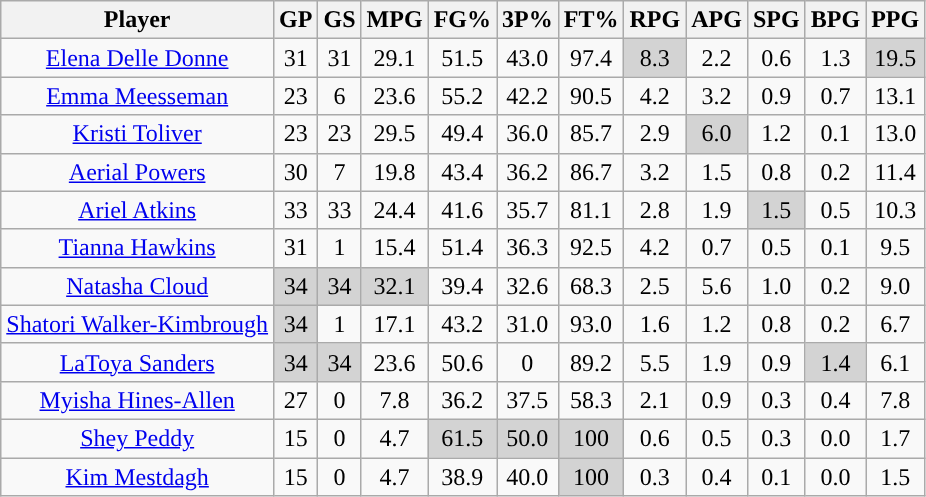<table class="wikitable sortable" style="text-align:center;">
<tr>
<th>Player</th>
<th>GP</th>
<th>GS</th>
<th>MPG</th>
<th>FG%</th>
<th>3P%</th>
<th>FT%</th>
<th>RPG</th>
<th>APG</th>
<th>SPG</th>
<th>BPG</th>
<th>PPG</th>
</tr>
<tr>
<td><a href='#'>Elena Delle Donne</a></td>
<td>31</td>
<td>31</td>
<td>29.1</td>
<td>51.5</td>
<td>43.0</td>
<td>97.4</td>
<td style="background:#D3D3D3;">8.3</td>
<td>2.2</td>
<td>0.6</td>
<td>1.3</td>
<td style="background:#D3D3D3;">19.5</td>
</tr>
<tr>
<td><a href='#'>Emma Meesseman</a></td>
<td>23</td>
<td>6</td>
<td>23.6</td>
<td>55.2</td>
<td>42.2</td>
<td>90.5</td>
<td>4.2</td>
<td>3.2</td>
<td>0.9</td>
<td>0.7</td>
<td>13.1</td>
</tr>
<tr>
<td><a href='#'>Kristi Toliver</a></td>
<td>23</td>
<td>23</td>
<td>29.5</td>
<td>49.4</td>
<td>36.0</td>
<td>85.7</td>
<td>2.9</td>
<td style="background:#D3D3D3;">6.0</td>
<td>1.2</td>
<td>0.1</td>
<td>13.0</td>
</tr>
<tr>
<td><a href='#'>Aerial Powers</a></td>
<td>30</td>
<td>7</td>
<td>19.8</td>
<td>43.4</td>
<td>36.2</td>
<td>86.7</td>
<td>3.2</td>
<td>1.5</td>
<td>0.8</td>
<td>0.2</td>
<td>11.4</td>
</tr>
<tr>
<td><a href='#'>Ariel Atkins</a></td>
<td>33</td>
<td>33</td>
<td>24.4</td>
<td>41.6</td>
<td>35.7</td>
<td>81.1</td>
<td>2.8</td>
<td>1.9</td>
<td style="background:#D3D3D3;">1.5</td>
<td>0.5</td>
<td>10.3</td>
</tr>
<tr>
<td><a href='#'>Tianna Hawkins</a></td>
<td>31</td>
<td>1</td>
<td>15.4</td>
<td>51.4</td>
<td>36.3</td>
<td>92.5</td>
<td>4.2</td>
<td>0.7</td>
<td>0.5</td>
<td>0.1</td>
<td>9.5</td>
</tr>
<tr>
<td><a href='#'>Natasha Cloud</a></td>
<td style="background:#D3D3D3;">34</td>
<td style="background:#D3D3D3;">34</td>
<td style="background:#D3D3D3;">32.1</td>
<td>39.4</td>
<td>32.6</td>
<td>68.3</td>
<td>2.5</td>
<td>5.6</td>
<td>1.0</td>
<td>0.2</td>
<td>9.0</td>
</tr>
<tr>
<td><a href='#'>Shatori Walker-Kimbrough</a></td>
<td style="background:#D3D3D3;">34</td>
<td>1</td>
<td>17.1</td>
<td>43.2</td>
<td>31.0</td>
<td>93.0</td>
<td>1.6</td>
<td>1.2</td>
<td>0.8</td>
<td>0.2</td>
<td>6.7</td>
</tr>
<tr>
<td><a href='#'>LaToya Sanders</a></td>
<td style="background:#D3D3D3;">34</td>
<td style="background:#D3D3D3;">34</td>
<td>23.6</td>
<td>50.6</td>
<td>0</td>
<td>89.2</td>
<td>5.5</td>
<td>1.9</td>
<td>0.9</td>
<td style="background:#D3D3D3;">1.4</td>
<td>6.1</td>
</tr>
<tr>
<td><a href='#'>Myisha Hines-Allen</a></td>
<td>27</td>
<td>0</td>
<td>7.8</td>
<td>36.2</td>
<td>37.5</td>
<td>58.3</td>
<td>2.1</td>
<td>0.9</td>
<td>0.3</td>
<td>0.4</td>
<td>7.8</td>
</tr>
<tr>
<td><a href='#'>Shey Peddy</a></td>
<td>15</td>
<td>0</td>
<td>4.7</td>
<td style="background:#D3D3D3;">61.5</td>
<td style="background:#D3D3D3;">50.0</td>
<td style="background:#D3D3D3;">100</td>
<td>0.6</td>
<td>0.5</td>
<td>0.3</td>
<td>0.0</td>
<td>1.7</td>
</tr>
<tr>
<td><a href='#'>Kim Mestdagh</a></td>
<td>15</td>
<td>0</td>
<td>4.7</td>
<td>38.9</td>
<td>40.0</td>
<td style="background:#D3D3D3;">100</td>
<td>0.3</td>
<td>0.4</td>
<td>0.1</td>
<td>0.0</td>
<td>1.5</td>
</tr>
</table>
